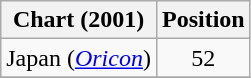<table class="wikitable plainrowheaders sortable">
<tr>
<th>Chart (2001)</th>
<th>Position</th>
</tr>
<tr>
<td>Japan (<em><a href='#'>Oricon</a></em>)</td>
<td style="text-align:center;">52</td>
</tr>
<tr>
</tr>
</table>
